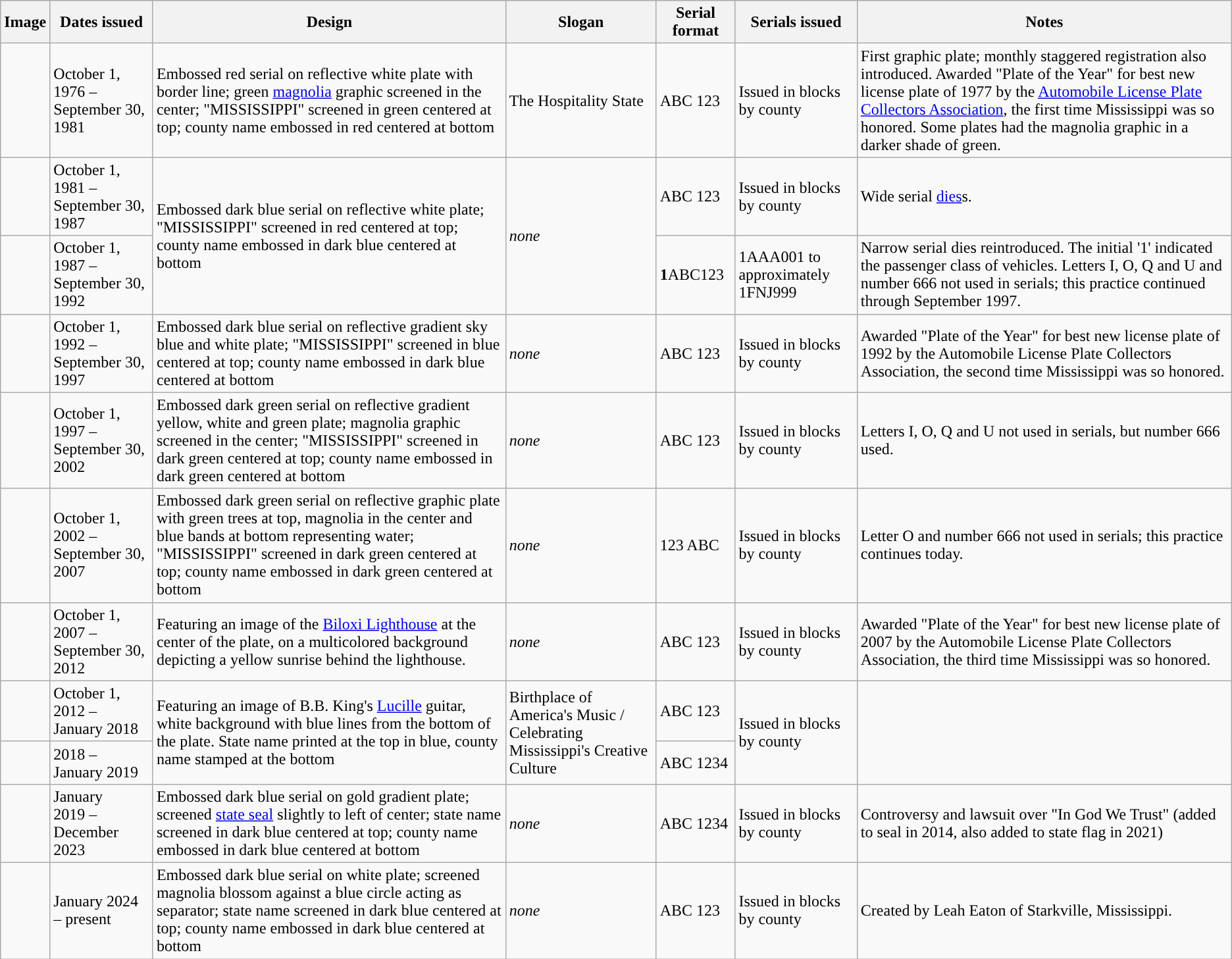<table class="wikitable">
<tr>
<th>Image</th>
<th>Dates issued</th>
<th>Design</th>
<th>Slogan</th>
<th>Serial format</th>
<th>Serials issued</th>
<th>Notes</th>
</tr>
<tr>
<td></td>
<td>October 1, 1976 – September 30, 1981</td>
<td>Embossed red serial on reflective white plate with border line; green <a href='#'>magnolia</a> graphic screened in the center; "MISSISSIPPI" screened in green centered at top; county name embossed in red centered at bottom</td>
<td>The Hospitality State</td>
<td>ABC 123</td>
<td>Issued in blocks by county</td>
<td>First graphic plate; monthly staggered registration also introduced. Awarded "Plate of the Year" for best new license plate of 1977 by the <a href='#'>Automobile License Plate Collectors Association</a>, the first time Mississippi was so honored. Some plates had the magnolia graphic in a darker shade of green.</td>
</tr>
<tr>
<td></td>
<td>October 1, 1981 – September 30, 1987</td>
<td rowspan="2">Embossed dark blue serial on reflective white plate; "MISSISSIPPI" screened in red centered at top; county name embossed in dark blue centered at bottom</td>
<td rowspan="2"><em>none</em></td>
<td>ABC 123</td>
<td>Issued in blocks by county</td>
<td>Wide serial <a href='#'>dies</a>s.</td>
</tr>
<tr>
<td></td>
<td>October 1, 1987 – September 30, 1992</td>
<td><strong>1</strong>ABC123</td>
<td>1AAA001 to approximately 1FNJ999</td>
<td>Narrow serial dies reintroduced. The initial '1' indicated the passenger class of vehicles. Letters I, O, Q and U and number 666 not used in serials; this practice continued through September 1997.</td>
</tr>
<tr>
<td></td>
<td>October 1, 1992 – September 30, 1997</td>
<td>Embossed dark blue serial on reflective gradient sky blue and white plate; "MISSISSIPPI" screened in blue centered at top; county name embossed in dark blue centered at bottom</td>
<td><em>none</em></td>
<td>ABC 123</td>
<td>Issued in blocks by county</td>
<td>Awarded "Plate of the Year" for best new license plate of 1992 by the Automobile License Plate Collectors Association, the second time Mississippi was so honored.</td>
</tr>
<tr>
<td></td>
<td>October 1, 1997 – September 30, 2002</td>
<td>Embossed dark green serial on reflective gradient yellow, white and green plate; magnolia graphic screened in the center; "MISSISSIPPI" screened in dark green centered at top; county name embossed in dark green centered at bottom</td>
<td><em>none</em></td>
<td>ABC 123</td>
<td>Issued in blocks by county</td>
<td>Letters I, O, Q and U not used in serials, but number 666 used.</td>
</tr>
<tr>
<td></td>
<td>October 1, 2002 – September 30, 2007</td>
<td>Embossed dark green serial on reflective graphic plate with green trees at top, magnolia in the center and blue bands at bottom representing water; "MISSISSIPPI" screened in dark green centered at top; county name embossed in dark green centered at bottom</td>
<td><em>none</em></td>
<td>123 ABC</td>
<td>Issued in blocks by county</td>
<td>Letter O and number 666 not used in serials; this practice continues today.</td>
</tr>
<tr>
<td></td>
<td>October 1, 2007 – September 30, 2012</td>
<td>Featuring an image of the <a href='#'>Biloxi Lighthouse</a> at the center of the plate, on a multicolored background depicting a yellow sunrise behind the lighthouse.</td>
<td><em>none</em></td>
<td>ABC 123</td>
<td>Issued in blocks by county</td>
<td>Awarded "Plate of the Year" for best new license plate of 2007 by the Automobile License Plate Collectors Association, the third time Mississippi was so honored.</td>
</tr>
<tr>
<td></td>
<td>October 1, 2012 – January 2018</td>
<td rowspan="2">Featuring an image of B.B. King's <a href='#'>Lucille</a> guitar, white background with blue lines from the bottom of the plate. State name printed at the top in blue, county name stamped at the bottom</td>
<td rowspan="2">Birthplace of America's Music / Celebrating Mississippi's Creative Culture</td>
<td>ABC 123</td>
<td rowspan="2">Issued in blocks by county</td>
<td rowspan="2"></td>
</tr>
<tr>
<td></td>
<td>2018 – January 2019</td>
<td>ABC 1234</td>
</tr>
<tr>
<td></td>
<td>January 2019 – December 2023</td>
<td>Embossed dark blue serial on gold gradient plate; screened <a href='#'>state seal</a> slightly to left of center; state name screened in dark blue centered at top; county name embossed in dark blue centered at bottom</td>
<td><em>none</em></td>
<td>ABC 1234</td>
<td>Issued in blocks by county</td>
<td>Controversy and lawsuit over "In God We Trust" (added to seal in 2014, also added to state flag in 2021)</td>
</tr>
<tr>
<td></td>
<td>January 2024 – present</td>
<td>Embossed dark blue serial on white plate; screened magnolia blossom against a blue circle acting as separator; state name screened in dark blue centered at top; county name embossed in dark blue centered at bottom</td>
<td><em>none</em></td>
<td>ABC 123</td>
<td>Issued in blocks by county</td>
<td>Created by Leah Eaton of Starkville, Mississippi.</td>
</tr>
</table>
